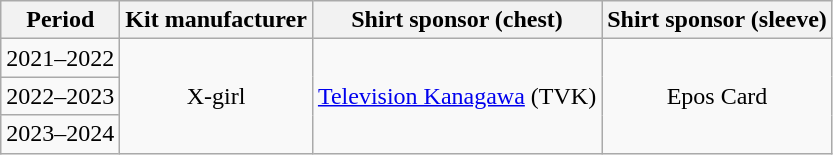<table class="wikitable" style="text-align:center">
<tr>
<th>Period</th>
<th>Kit manufacturer</th>
<th>Shirt sponsor (chest)</th>
<th>Shirt sponsor (sleeve)</th>
</tr>
<tr>
<td>2021–2022</td>
<td rowspan="3">X-girl</td>
<td rowspan="3"><a href='#'>Television Kanagawa</a> (TVK)</td>
<td rowspan="3">Epos Card</td>
</tr>
<tr>
<td>2022–2023</td>
</tr>
<tr>
<td>2023–2024</td>
</tr>
</table>
